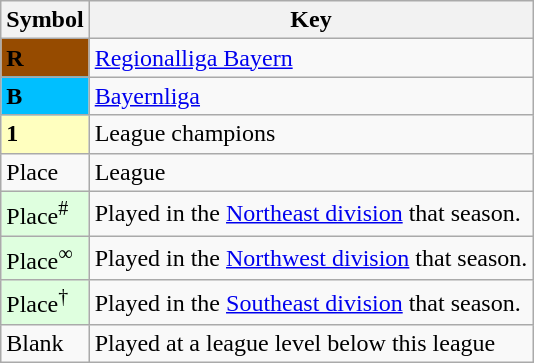<table class="wikitable" align="center">
<tr>
<th>Symbol</th>
<th>Key</th>
</tr>
<tr>
<td style="background:#964B00"><strong>R</strong></td>
<td><a href='#'>Regionalliga Bayern</a></td>
</tr>
<tr>
<td style="background:#00BFFF"><strong>B</strong></td>
<td><a href='#'>Bayernliga</a></td>
</tr>
<tr>
<td style="background:#ffffbf"><strong>1</strong></td>
<td>League champions</td>
</tr>
<tr>
<td>Place</td>
<td>League</td>
</tr>
<tr>
<td style="background:#dfffdf">Place<sup>#</sup></td>
<td>Played in the <a href='#'>Northeast division</a> that season.</td>
</tr>
<tr>
<td style="background:#dfffdf">Place<sup>∞</sup></td>
<td>Played in the <a href='#'>Northwest division</a> that season.</td>
</tr>
<tr>
<td style="background:#dfffdf">Place<sup>†</sup></td>
<td>Played in the <a href='#'>Southeast division</a> that season.</td>
</tr>
<tr>
<td>Blank</td>
<td>Played at a league level below this league</td>
</tr>
</table>
